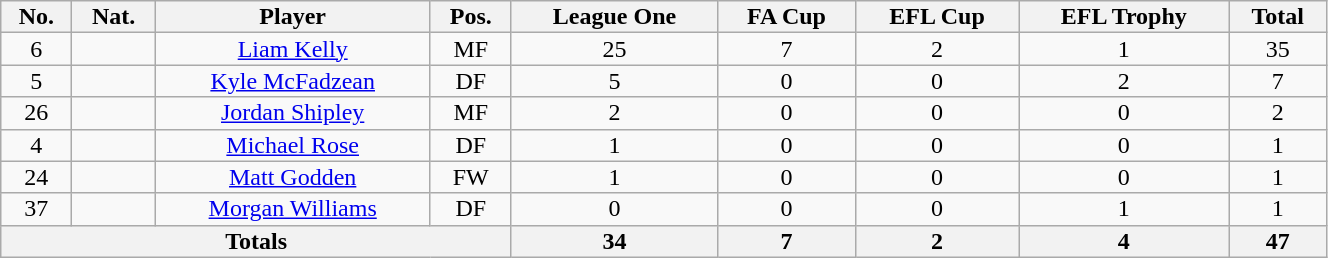<table class="wikitable sortable alternance" style="font-size:100%; text-align:center; line-height:14px; width:70%;">
<tr>
<th>No.</th>
<th>Nat.</th>
<th>Player</th>
<th>Pos.</th>
<th>League One</th>
<th>FA Cup</th>
<th>EFL Cup</th>
<th>EFL Trophy</th>
<th>Total</th>
</tr>
<tr>
<td>6</td>
<td></td>
<td><a href='#'>Liam Kelly</a></td>
<td>MF</td>
<td>25</td>
<td>7</td>
<td>2</td>
<td>1</td>
<td>35</td>
</tr>
<tr>
<td>5</td>
<td></td>
<td><a href='#'>Kyle McFadzean</a></td>
<td>DF</td>
<td>5</td>
<td>0</td>
<td>0</td>
<td>2</td>
<td>7</td>
</tr>
<tr>
<td>26</td>
<td></td>
<td><a href='#'>Jordan Shipley</a></td>
<td>MF</td>
<td>2</td>
<td>0</td>
<td>0</td>
<td>0</td>
<td>2</td>
</tr>
<tr>
<td>4</td>
<td></td>
<td><a href='#'>Michael Rose</a></td>
<td>DF</td>
<td>1</td>
<td>0</td>
<td>0</td>
<td>0</td>
<td>1</td>
</tr>
<tr>
<td>24</td>
<td></td>
<td><a href='#'>Matt Godden</a></td>
<td>FW</td>
<td>1</td>
<td>0</td>
<td>0</td>
<td>0</td>
<td>1</td>
</tr>
<tr>
<td>37</td>
<td></td>
<td><a href='#'>Morgan Williams</a></td>
<td>DF</td>
<td>0</td>
<td>0</td>
<td>0</td>
<td>1</td>
<td>1</td>
</tr>
<tr class="sortbottom">
<th colspan="4">Totals</th>
<th>34</th>
<th>7</th>
<th>2</th>
<th>4</th>
<th>47</th>
</tr>
</table>
